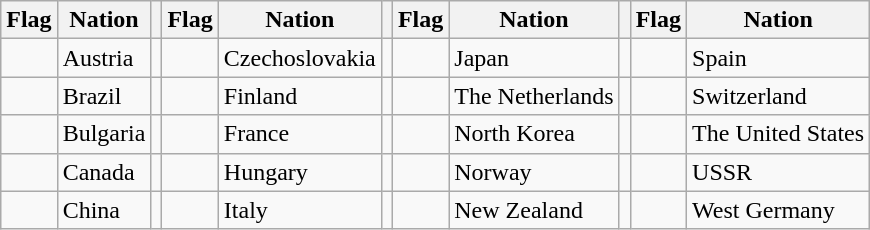<table class="wikitable">
<tr>
<th>Flag</th>
<th>Nation</th>
<th></th>
<th>Flag</th>
<th>Nation</th>
<th></th>
<th>Flag</th>
<th>Nation</th>
<th></th>
<th>Flag</th>
<th>Nation</th>
</tr>
<tr>
<td></td>
<td>Austria</td>
<td></td>
<td></td>
<td>Czechoslovakia</td>
<td></td>
<td></td>
<td>Japan</td>
<td></td>
<td></td>
<td>Spain</td>
</tr>
<tr>
<td></td>
<td>Brazil</td>
<td></td>
<td></td>
<td>Finland</td>
<td></td>
<td></td>
<td>The Netherlands</td>
<td></td>
<td></td>
<td>Switzerland</td>
</tr>
<tr>
<td></td>
<td>Bulgaria</td>
<td></td>
<td></td>
<td>France</td>
<td></td>
<td></td>
<td>North Korea</td>
<td></td>
<td></td>
<td>The United States</td>
</tr>
<tr>
<td></td>
<td>Canada</td>
<td></td>
<td></td>
<td>Hungary</td>
<td></td>
<td></td>
<td>Norway</td>
<td></td>
<td></td>
<td>USSR</td>
</tr>
<tr>
<td></td>
<td>China</td>
<td></td>
<td></td>
<td>Italy</td>
<td></td>
<td></td>
<td>New Zealand</td>
<td></td>
<td></td>
<td>West Germany</td>
</tr>
</table>
